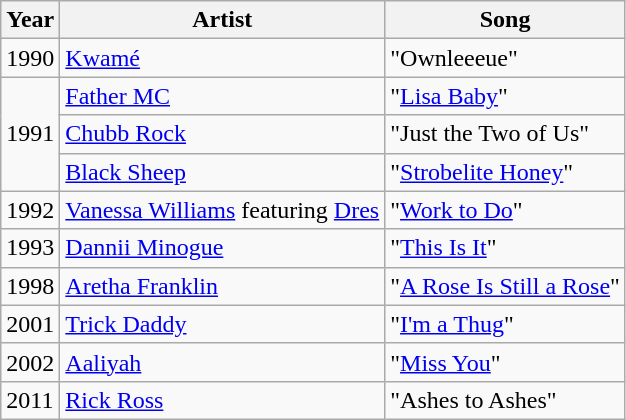<table class="wikitable sortable">
<tr>
<th>Year</th>
<th>Artist</th>
<th>Song</th>
</tr>
<tr>
<td>1990</td>
<td><a href='#'>Kwamé</a></td>
<td>"Ownleeeue"</td>
</tr>
<tr>
<td rowspan="3">1991</td>
<td><a href='#'>Father MC</a></td>
<td>"<a href='#'>Lisa Baby</a>"</td>
</tr>
<tr>
<td><a href='#'>Chubb Rock</a></td>
<td>"Just the Two of Us"</td>
</tr>
<tr>
<td><a href='#'>Black Sheep</a></td>
<td>"<a href='#'>Strobelite Honey</a>"</td>
</tr>
<tr>
<td>1992</td>
<td><a href='#'>Vanessa Williams</a> featuring <a href='#'>Dres</a></td>
<td>"<a href='#'>Work to Do</a>"</td>
</tr>
<tr>
<td>1993</td>
<td><a href='#'>Dannii Minogue</a></td>
<td>"<a href='#'>This Is It</a>"</td>
</tr>
<tr>
<td>1998</td>
<td><a href='#'>Aretha Franklin</a></td>
<td>"<a href='#'>A Rose Is Still a Rose</a>"</td>
</tr>
<tr>
<td>2001</td>
<td><a href='#'>Trick Daddy</a></td>
<td>"<a href='#'>I'm a Thug</a>"</td>
</tr>
<tr>
<td>2002</td>
<td><a href='#'>Aaliyah</a></td>
<td>"<a href='#'>Miss You</a>"</td>
</tr>
<tr>
<td>2011</td>
<td><a href='#'>Rick Ross</a></td>
<td>"Ashes to Ashes"</td>
</tr>
</table>
